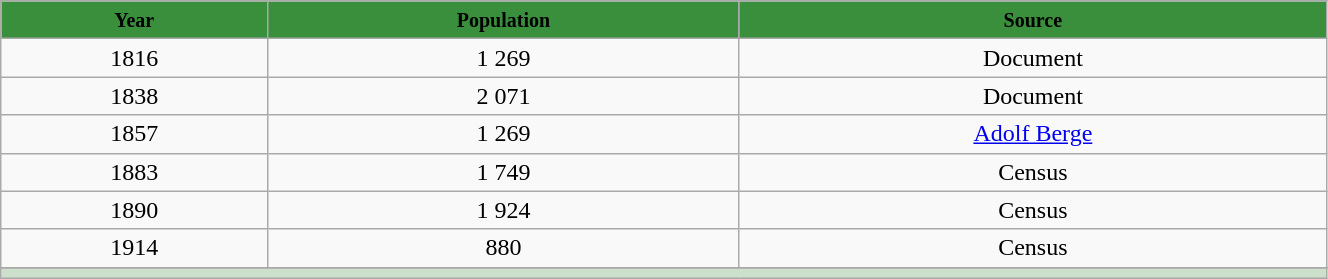<table class="wikitable" style="width:70%; text-align:center;">
<tr style="background: #3A8F3C; text-align: center">
<td><small><span><strong>Year</strong></span></small></td>
<td><small><span><strong>Population</strong></span></small></td>
<td><small><span><strong>Source</strong></span></small></td>
</tr>
<tr>
<td>1816</td>
<td>1 269</td>
<td>Document</td>
</tr>
<tr>
<td>1838</td>
<td>2 071</td>
<td>Document</td>
</tr>
<tr>
<td>1857</td>
<td>1 269</td>
<td><a href='#'>Adolf Berge</a></td>
</tr>
<tr>
<td>1883</td>
<td>1 749</td>
<td>Census</td>
</tr>
<tr>
<td>1890</td>
<td>1 924</td>
<td>Census</td>
</tr>
<tr>
<td>1914</td>
<td>880</td>
<td>Census</td>
</tr>
<tr>
</tr>
<tr style="background: #3A8F3B3D">
<td colspan="78"></td>
</tr>
</table>
